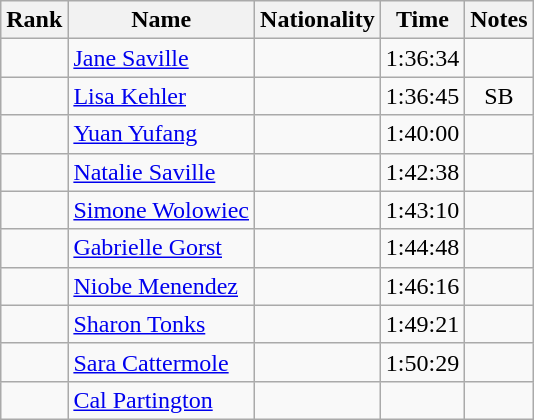<table class="wikitable sortable" style="text-align:center">
<tr>
<th>Rank</th>
<th>Name</th>
<th>Nationality</th>
<th>Time</th>
<th>Notes</th>
</tr>
<tr>
<td></td>
<td align=left><a href='#'>Jane Saville</a></td>
<td align=left></td>
<td>1:36:34</td>
<td></td>
</tr>
<tr>
<td></td>
<td align=left><a href='#'>Lisa Kehler</a></td>
<td align=left></td>
<td>1:36:45</td>
<td>SB</td>
</tr>
<tr>
<td></td>
<td align=left><a href='#'>Yuan Yufang</a></td>
<td align=left></td>
<td>1:40:00</td>
<td></td>
</tr>
<tr>
<td></td>
<td align=left><a href='#'>Natalie Saville</a></td>
<td align=left></td>
<td>1:42:38</td>
<td></td>
</tr>
<tr>
<td></td>
<td align=left><a href='#'>Simone Wolowiec</a></td>
<td align=left></td>
<td>1:43:10</td>
<td></td>
</tr>
<tr>
<td></td>
<td align=left><a href='#'>Gabrielle Gorst</a></td>
<td align=left></td>
<td>1:44:48</td>
<td></td>
</tr>
<tr>
<td></td>
<td align=left><a href='#'>Niobe Menendez</a></td>
<td align=left></td>
<td>1:46:16</td>
<td></td>
</tr>
<tr>
<td></td>
<td align=left><a href='#'>Sharon Tonks</a></td>
<td align=left></td>
<td>1:49:21</td>
<td></td>
</tr>
<tr>
<td></td>
<td align=left><a href='#'>Sara Cattermole</a></td>
<td align=left></td>
<td>1:50:29</td>
<td></td>
</tr>
<tr>
<td></td>
<td align=left><a href='#'>Cal Partington</a></td>
<td align=left></td>
<td></td>
<td></td>
</tr>
</table>
